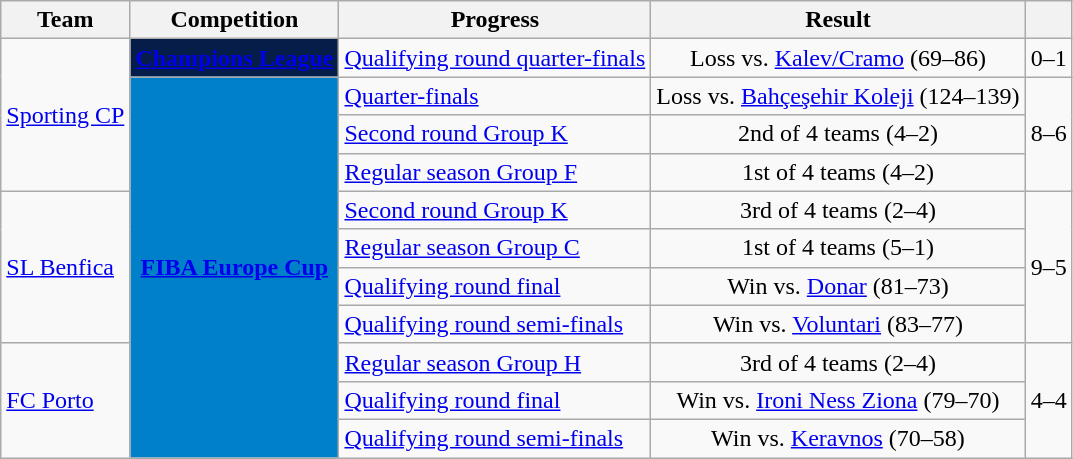<table class="wikitable sortable">
<tr>
<th>Team</th>
<th>Competition</th>
<th>Progress</th>
<th>Result</th>
<th></th>
</tr>
<tr>
<td rowspan="4"><a href='#'>Sporting CP</a></td>
<td style="background-color:#071D49;color:#D0D3D4;text-align:center"><strong><a href='#'><span>Champions League</span></a></strong></td>
<td><a href='#'>Qualifying round quarter-finals</a></td>
<td style="text-align:center">Loss vs.  <a href='#'>Kalev/Cramo</a> (69–86)</td>
<td style="text-align:center">0–1</td>
</tr>
<tr>
<td rowspan="10" style="background-color:#0080C8;color:#FFFFFF;text-align:center"><strong><a href='#'><span>FIBA Europe Cup</span></a></strong></td>
<td><a href='#'>Quarter-finals</a></td>
<td style="text-align:center">Loss vs.  <a href='#'>Bahçeşehir Koleji</a> (124–139)</td>
<td rowspan="3" style="text-align:center">8–6</td>
</tr>
<tr>
<td><a href='#'>Second round Group K</a></td>
<td style="text-align:center">2nd of 4 teams (4–2)</td>
</tr>
<tr>
<td><a href='#'>Regular season Group F</a></td>
<td style="text-align:center">1st of 4 teams (4–2)</td>
</tr>
<tr>
<td rowspan="4"><a href='#'>SL Benfica</a></td>
<td><a href='#'>Second round Group K</a></td>
<td style="text-align:center">3rd of 4 teams (2–4)</td>
<td rowspan="4" style="text-align:center">9–5</td>
</tr>
<tr>
<td><a href='#'>Regular season Group C</a></td>
<td style="text-align:center">1st of 4 teams (5–1)</td>
</tr>
<tr>
<td><a href='#'>Qualifying round final</a></td>
<td style="text-align:center">Win vs.  <a href='#'>Donar</a> (81–73)</td>
</tr>
<tr>
<td><a href='#'>Qualifying round semi-finals</a></td>
<td style="text-align:center">Win vs.  <a href='#'>Voluntari</a> (83–77)</td>
</tr>
<tr>
<td rowspan="3"><a href='#'>FC Porto</a></td>
<td><a href='#'>Regular season Group H</a></td>
<td style="text-align:center">3rd of 4 teams (2–4)</td>
<td rowspan="3" style="text-align:center">4–4</td>
</tr>
<tr>
<td><a href='#'>Qualifying round final</a></td>
<td style="text-align:center">Win vs.  <a href='#'>Ironi Ness Ziona</a> (79–70)</td>
</tr>
<tr>
<td><a href='#'>Qualifying round semi-finals</a></td>
<td style="text-align:center">Win vs.  <a href='#'>Keravnos</a> (70–58)</td>
</tr>
</table>
